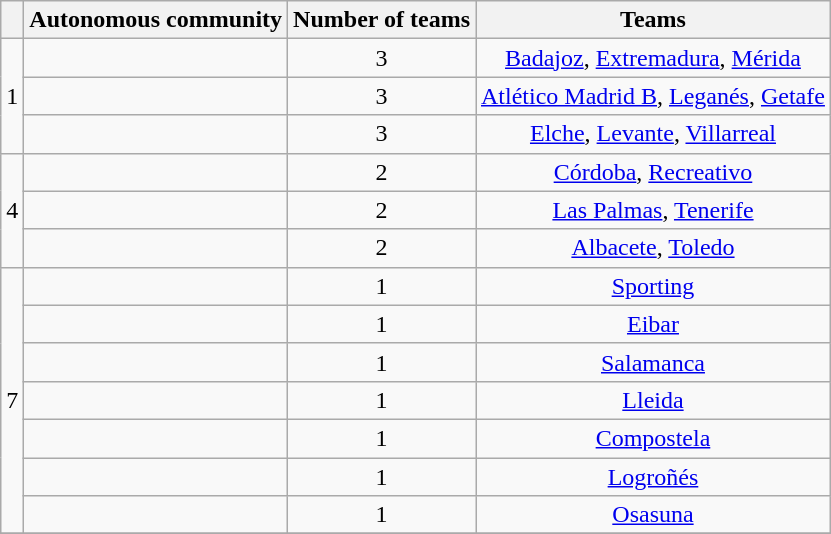<table class="wikitable">
<tr>
<th></th>
<th>Autonomous community</th>
<th>Number of teams</th>
<th>Teams</th>
</tr>
<tr>
<td rowspan=3>1</td>
<td></td>
<td align=center>3</td>
<td align=center><a href='#'>Badajoz</a>, <a href='#'>Extremadura</a>, <a href='#'>Mérida</a></td>
</tr>
<tr>
<td></td>
<td align=center>3</td>
<td align=center><a href='#'>Atlético Madrid B</a>, <a href='#'>Leganés</a>, <a href='#'>Getafe</a></td>
</tr>
<tr>
<td></td>
<td align=center>3</td>
<td align=center><a href='#'>Elche</a>, <a href='#'>Levante</a>, <a href='#'>Villarreal</a></td>
</tr>
<tr>
<td rowspan=3>4</td>
<td></td>
<td align=center>2</td>
<td align=center><a href='#'>Córdoba</a>, <a href='#'>Recreativo</a></td>
</tr>
<tr>
<td></td>
<td align=center>2</td>
<td align=center><a href='#'>Las Palmas</a>, <a href='#'>Tenerife</a></td>
</tr>
<tr>
<td></td>
<td align=center>2</td>
<td align=center><a href='#'>Albacete</a>, <a href='#'>Toledo</a></td>
</tr>
<tr>
<td rowspan=7>7</td>
<td></td>
<td align=center>1</td>
<td align=center><a href='#'>Sporting</a></td>
</tr>
<tr>
<td></td>
<td align=center>1</td>
<td align=center><a href='#'>Eibar</a></td>
</tr>
<tr>
<td></td>
<td align=center>1</td>
<td align=center><a href='#'>Salamanca</a></td>
</tr>
<tr>
<td></td>
<td align=center>1</td>
<td align=center><a href='#'>Lleida</a></td>
</tr>
<tr>
<td></td>
<td align=center>1</td>
<td align=center><a href='#'>Compostela</a></td>
</tr>
<tr>
<td></td>
<td align=center>1</td>
<td align=center><a href='#'>Logroñés</a></td>
</tr>
<tr>
<td></td>
<td align=center>1</td>
<td align=center><a href='#'>Osasuna</a></td>
</tr>
<tr>
</tr>
</table>
